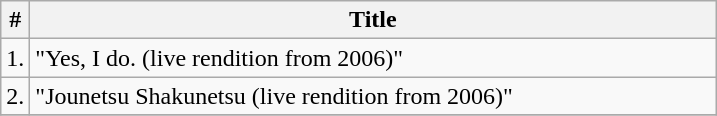<table class="wikitable">
<tr>
<th>#</th>
<th width="450">Title</th>
</tr>
<tr>
<td>1.</td>
<td>"Yes, I do. (live rendition from 2006)"</td>
</tr>
<tr>
<td>2.</td>
<td>"Jounetsu Shakunetsu (live rendition from 2006)"</td>
</tr>
<tr>
</tr>
</table>
